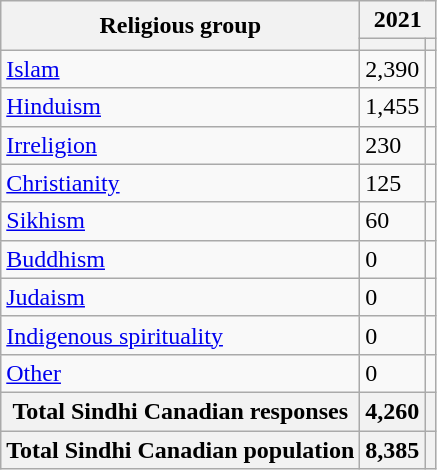<table class="wikitable sortable">
<tr>
<th rowspan="2">Religious group</th>
<th colspan="2">2021</th>
</tr>
<tr>
<th><a href='#'></a></th>
<th></th>
</tr>
<tr>
<td><a href='#'>Islam</a></td>
<td>2,390</td>
<td></td>
</tr>
<tr>
<td><a href='#'>Hinduism</a></td>
<td>1,455</td>
<td></td>
</tr>
<tr>
<td><a href='#'>Irreligion</a></td>
<td>230</td>
<td></td>
</tr>
<tr>
<td><a href='#'>Christianity</a></td>
<td>125</td>
<td></td>
</tr>
<tr>
<td><a href='#'>Sikhism</a></td>
<td>60</td>
<td></td>
</tr>
<tr>
<td><a href='#'>Buddhism</a></td>
<td>0</td>
<td></td>
</tr>
<tr>
<td><a href='#'>Judaism</a></td>
<td>0</td>
<td></td>
</tr>
<tr>
<td><a href='#'>Indigenous spirituality</a></td>
<td>0</td>
<td></td>
</tr>
<tr>
<td><a href='#'>Other</a></td>
<td>0</td>
<td></td>
</tr>
<tr>
<th>Total Sindhi Canadian responses</th>
<th>4,260</th>
<th></th>
</tr>
<tr>
<th>Total Sindhi Canadian population</th>
<th>8,385</th>
<th></th>
</tr>
</table>
